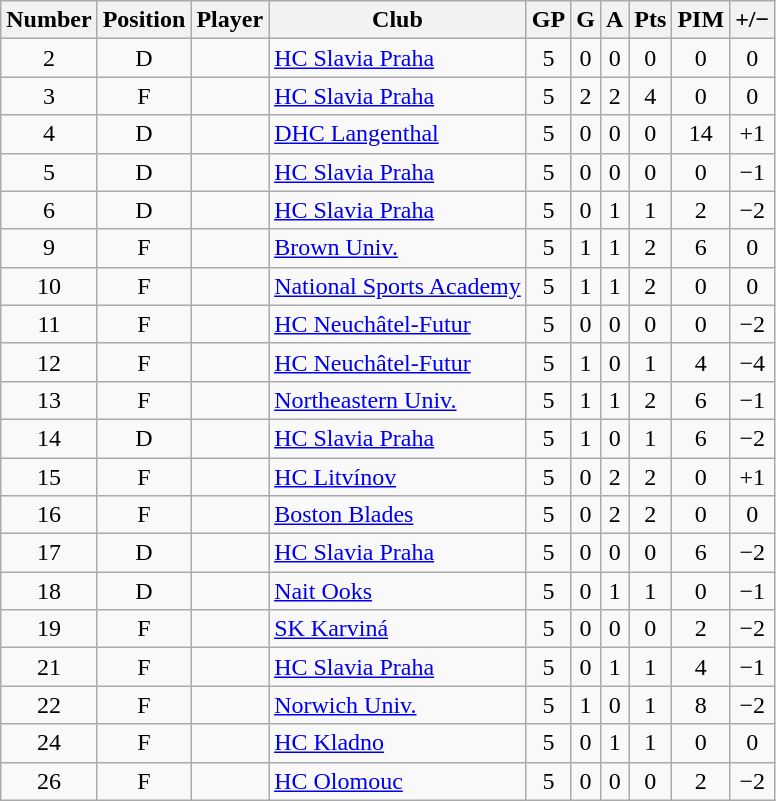<table class="wikitable sortable" style="text-align: center;">
<tr>
<th>Number</th>
<th>Position</th>
<th>Player</th>
<th>Club</th>
<th>GP</th>
<th>G</th>
<th>A</th>
<th>Pts</th>
<th>PIM</th>
<th>+/−</th>
</tr>
<tr>
<td>2</td>
<td>D</td>
<td align=left></td>
<td align=left> <a href='#'>HC Slavia Praha</a></td>
<td>5</td>
<td>0</td>
<td>0</td>
<td>0</td>
<td>0</td>
<td>0</td>
</tr>
<tr>
<td>3</td>
<td>F</td>
<td align=left></td>
<td align=left> <a href='#'>HC Slavia Praha</a></td>
<td>5</td>
<td>2</td>
<td>2</td>
<td>4</td>
<td>0</td>
<td>0</td>
</tr>
<tr>
<td>4</td>
<td>D</td>
<td align=left></td>
<td align=left> <a href='#'>DHC Langenthal</a></td>
<td>5</td>
<td>0</td>
<td>0</td>
<td>0</td>
<td>14</td>
<td>+1</td>
</tr>
<tr>
<td>5</td>
<td>D</td>
<td align=left></td>
<td align=left> <a href='#'>HC Slavia Praha</a></td>
<td>5</td>
<td>0</td>
<td>0</td>
<td>0</td>
<td>0</td>
<td>−1</td>
</tr>
<tr>
<td>6</td>
<td>D</td>
<td align=left></td>
<td align=left> <a href='#'>HC Slavia Praha</a></td>
<td>5</td>
<td>0</td>
<td>1</td>
<td>1</td>
<td>2</td>
<td>−2</td>
</tr>
<tr>
<td>9</td>
<td>F</td>
<td align=left></td>
<td align=left> <a href='#'>Brown Univ.</a></td>
<td>5</td>
<td>1</td>
<td>1</td>
<td>2</td>
<td>6</td>
<td>0</td>
</tr>
<tr>
<td>10</td>
<td>F</td>
<td align=left></td>
<td align=left> <a href='#'>National Sports Academy</a></td>
<td>5</td>
<td>1</td>
<td>1</td>
<td>2</td>
<td>0</td>
<td>0</td>
</tr>
<tr>
<td>11</td>
<td>F</td>
<td align=left></td>
<td align=left> <a href='#'>HC Neuchâtel-Futur</a></td>
<td>5</td>
<td>0</td>
<td>0</td>
<td>0</td>
<td>0</td>
<td>−2</td>
</tr>
<tr>
<td>12</td>
<td>F</td>
<td align=left></td>
<td align=left> <a href='#'>HC Neuchâtel-Futur</a></td>
<td>5</td>
<td>1</td>
<td>0</td>
<td>1</td>
<td>4</td>
<td>−4</td>
</tr>
<tr>
<td>13</td>
<td>F</td>
<td align=left></td>
<td align=left> <a href='#'>Northeastern Univ.</a></td>
<td>5</td>
<td>1</td>
<td>1</td>
<td>2</td>
<td>6</td>
<td>−1</td>
</tr>
<tr>
<td>14</td>
<td>D</td>
<td align=left></td>
<td align=left> <a href='#'>HC Slavia Praha</a></td>
<td>5</td>
<td>1</td>
<td>0</td>
<td>1</td>
<td>6</td>
<td>−2</td>
</tr>
<tr>
<td>15</td>
<td>F</td>
<td align=left></td>
<td align=left> <a href='#'>HC Litvínov</a></td>
<td>5</td>
<td>0</td>
<td>2</td>
<td>2</td>
<td>0</td>
<td>+1</td>
</tr>
<tr>
<td>16</td>
<td>F</td>
<td align=left></td>
<td align=left> <a href='#'>Boston Blades</a></td>
<td>5</td>
<td>0</td>
<td>2</td>
<td>2</td>
<td>0</td>
<td>0</td>
</tr>
<tr>
<td>17</td>
<td>D</td>
<td align=left></td>
<td align=left> <a href='#'>HC Slavia Praha</a></td>
<td>5</td>
<td>0</td>
<td>0</td>
<td>0</td>
<td>6</td>
<td>−2</td>
</tr>
<tr>
<td>18</td>
<td>D</td>
<td align=left></td>
<td align=left> <a href='#'>Nait Ooks</a></td>
<td>5</td>
<td>0</td>
<td>1</td>
<td>1</td>
<td>0</td>
<td>−1</td>
</tr>
<tr>
<td>19</td>
<td>F</td>
<td align=left></td>
<td align=left> <a href='#'>SK Karviná</a></td>
<td>5</td>
<td>0</td>
<td>0</td>
<td>0</td>
<td>2</td>
<td>−2</td>
</tr>
<tr>
<td>21</td>
<td>F</td>
<td align=left></td>
<td align=left> <a href='#'>HC Slavia Praha</a></td>
<td>5</td>
<td>0</td>
<td>1</td>
<td>1</td>
<td>4</td>
<td>−1</td>
</tr>
<tr>
<td>22</td>
<td>F</td>
<td align=left></td>
<td align=left> <a href='#'>Norwich Univ.</a></td>
<td>5</td>
<td>1</td>
<td>0</td>
<td>1</td>
<td>8</td>
<td>−2</td>
</tr>
<tr>
<td>24</td>
<td>F</td>
<td align=left></td>
<td align=left> <a href='#'>HC Kladno</a></td>
<td>5</td>
<td>0</td>
<td>1</td>
<td>1</td>
<td>0</td>
<td>0</td>
</tr>
<tr>
<td>26</td>
<td>F</td>
<td align=left></td>
<td align=left> <a href='#'>HC Olomouc</a></td>
<td>5</td>
<td>0</td>
<td>0</td>
<td>0</td>
<td>2</td>
<td>−2</td>
</tr>
</table>
